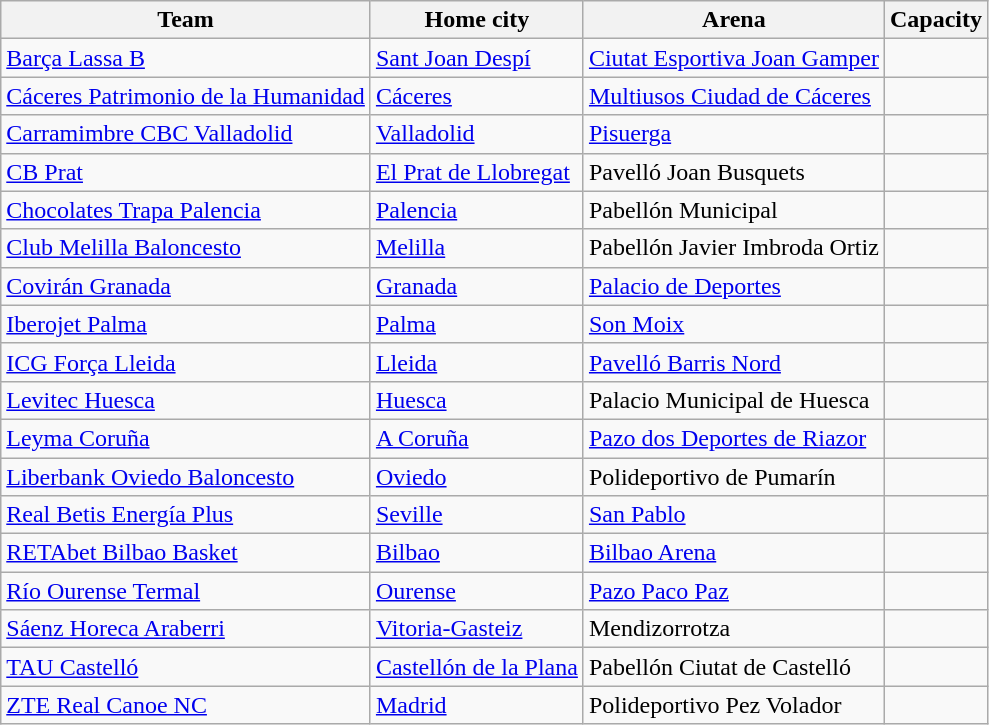<table class="wikitable sortable">
<tr>
<th>Team</th>
<th>Home city</th>
<th>Arena</th>
<th>Capacity</th>
</tr>
<tr>
<td><a href='#'>Barça Lassa B</a></td>
<td><a href='#'>Sant Joan Despí</a></td>
<td><a href='#'>Ciutat Esportiva Joan Gamper</a></td>
<td style="text-align:center"></td>
</tr>
<tr>
<td><a href='#'>Cáceres Patrimonio de la Humanidad</a></td>
<td><a href='#'>Cáceres</a></td>
<td><a href='#'>Multiusos Ciudad de Cáceres</a></td>
<td style="text-align:center"></td>
</tr>
<tr>
<td><a href='#'>Carramimbre CBC Valladolid</a></td>
<td><a href='#'>Valladolid</a></td>
<td><a href='#'>Pisuerga</a></td>
<td style="text-align:center"></td>
</tr>
<tr>
<td><a href='#'>CB Prat</a></td>
<td><a href='#'>El Prat de Llobregat</a></td>
<td>Pavelló Joan Busquets</td>
<td style="text-align:center"></td>
</tr>
<tr>
<td><a href='#'>Chocolates Trapa Palencia</a></td>
<td><a href='#'>Palencia</a></td>
<td>Pabellón Municipal</td>
<td style="text-align:center"></td>
</tr>
<tr>
<td><a href='#'>Club Melilla Baloncesto</a></td>
<td><a href='#'>Melilla</a></td>
<td>Pabellón Javier Imbroda Ortiz</td>
<td style="text-align:center"></td>
</tr>
<tr>
<td><a href='#'>Covirán Granada</a></td>
<td><a href='#'>Granada</a></td>
<td><a href='#'>Palacio de Deportes</a></td>
<td style="text-align:center"></td>
</tr>
<tr>
<td><a href='#'>Iberojet Palma</a></td>
<td><a href='#'>Palma</a></td>
<td><a href='#'>Son Moix</a></td>
<td style="text-align:center"></td>
</tr>
<tr>
<td><a href='#'>ICG Força Lleida</a></td>
<td><a href='#'>Lleida</a></td>
<td><a href='#'>Pavelló Barris Nord</a></td>
<td style="text-align:center"></td>
</tr>
<tr>
<td><a href='#'>Levitec Huesca</a></td>
<td><a href='#'>Huesca</a></td>
<td>Palacio Municipal de Huesca</td>
<td style="text-align:center"></td>
</tr>
<tr>
<td><a href='#'>Leyma Coruña</a></td>
<td><a href='#'>A Coruña</a></td>
<td><a href='#'>Pazo dos Deportes de Riazor</a></td>
<td style="text-align:center"></td>
</tr>
<tr>
<td><a href='#'>Liberbank Oviedo Baloncesto</a></td>
<td><a href='#'>Oviedo</a></td>
<td>Polideportivo de Pumarín</td>
<td style="text-align:center"></td>
</tr>
<tr>
<td><a href='#'>Real Betis Energía Plus</a></td>
<td><a href='#'>Seville</a></td>
<td><a href='#'>San Pablo</a></td>
<td style="text-align:center"></td>
</tr>
<tr>
<td><a href='#'>RETAbet Bilbao Basket</a></td>
<td><a href='#'>Bilbao</a></td>
<td><a href='#'>Bilbao Arena</a></td>
<td style="text-align:center"></td>
</tr>
<tr>
<td><a href='#'>Río Ourense Termal</a></td>
<td><a href='#'>Ourense</a></td>
<td><a href='#'>Pazo Paco Paz</a></td>
<td style="text-align:center"></td>
</tr>
<tr>
<td><a href='#'>Sáenz Horeca Araberri</a></td>
<td><a href='#'>Vitoria-Gasteiz</a></td>
<td>Mendizorrotza</td>
<td style="text-align:center"></td>
</tr>
<tr>
<td><a href='#'>TAU Castelló</a></td>
<td><a href='#'>Castellón de la Plana</a></td>
<td>Pabellón Ciutat de Castelló</td>
<td style="text-align:center"></td>
</tr>
<tr>
<td><a href='#'>ZTE Real Canoe NC</a></td>
<td><a href='#'>Madrid</a></td>
<td>Polideportivo Pez Volador</td>
<td style="text-align:center"></td>
</tr>
</table>
